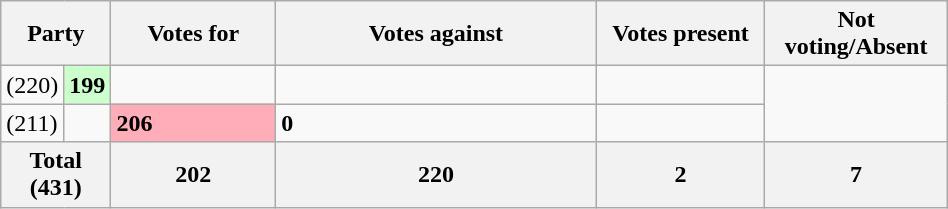<table class="wikitable mw-collapsible mw-collapsed" style="width:50%;">
<tr>
<th colspan="2">Party</th>
<th style="width:20%;">Votes for</th>
<th style="width:40%;">Votes against</th>
<th style="width:20%;">Votes present</th>
<th style="width:20%;">Not voting/Absent</th>
</tr>
<tr>
<td> (220)</td>
<td style="background:#cfc;"><strong>199</strong></td>
<td></td>
<td></td>
<td></td>
</tr>
<tr>
<td> (211)</td>
<td></td>
<td style="background:#ffaeb9;"><strong>206</strong></td>
<td><strong>0</strong></td>
<td></td>
</tr>
<tr>
<th colspan="2">Total (431)</th>
<th>202</th>
<th>220</th>
<th>2</th>
<th>7</th>
</tr>
</table>
